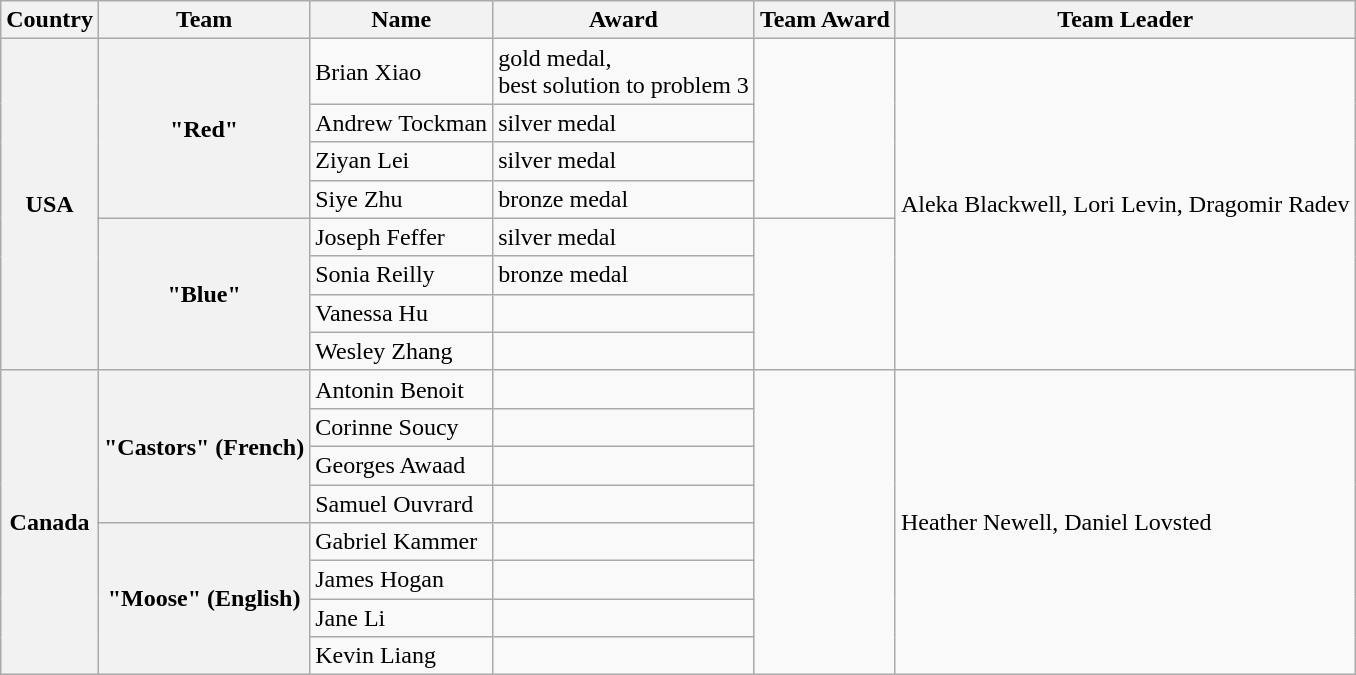<table class="wikitable">
<tr>
<th>Country</th>
<th>Team</th>
<th>Name</th>
<th>Award</th>
<th>Team Award</th>
<th>Team Leader</th>
</tr>
<tr>
<th rowspan="8"><strong>USA</strong></th>
<th rowspan="4">"Red"</th>
<td>Brian Xiao</td>
<td>gold medal,<br>best solution to problem 3</td>
<td rowspan="4"></td>
<td rowspan="8">Aleka Blackwell, Lori Levin, Dragomir Radev</td>
</tr>
<tr>
<td>Andrew Tockman</td>
<td>silver medal</td>
</tr>
<tr>
<td>Ziyan Lei</td>
<td>silver medal</td>
</tr>
<tr>
<td>Siye Zhu</td>
<td>bronze medal</td>
</tr>
<tr>
<th rowspan="4">"Blue"</th>
<td>Joseph Feffer</td>
<td>silver medal</td>
<td rowspan="4"></td>
</tr>
<tr>
<td>Sonia Reilly</td>
<td>bronze medal</td>
</tr>
<tr>
<td>Vanessa Hu</td>
<td></td>
</tr>
<tr>
<td>Wesley Zhang</td>
<td></td>
</tr>
<tr>
<th rowspan="8">Canada</th>
<th rowspan="4">"Castors" (French)</th>
<td>Antonin Benoit</td>
<td></td>
<td rowspan="8"></td>
<td rowspan="8">Heather Newell, Daniel Lovsted</td>
</tr>
<tr>
<td>Corinne Soucy</td>
<td></td>
</tr>
<tr>
<td>Georges Awaad</td>
<td></td>
</tr>
<tr>
<td>Samuel Ouvrard</td>
<td></td>
</tr>
<tr>
<th rowspan="4">"Moose" (English)</th>
<td>Gabriel Kammer</td>
<td></td>
</tr>
<tr>
<td>James Hogan</td>
<td></td>
</tr>
<tr>
<td>Jane Li</td>
<td></td>
</tr>
<tr>
<td>Kevin Liang</td>
<td></td>
</tr>
</table>
